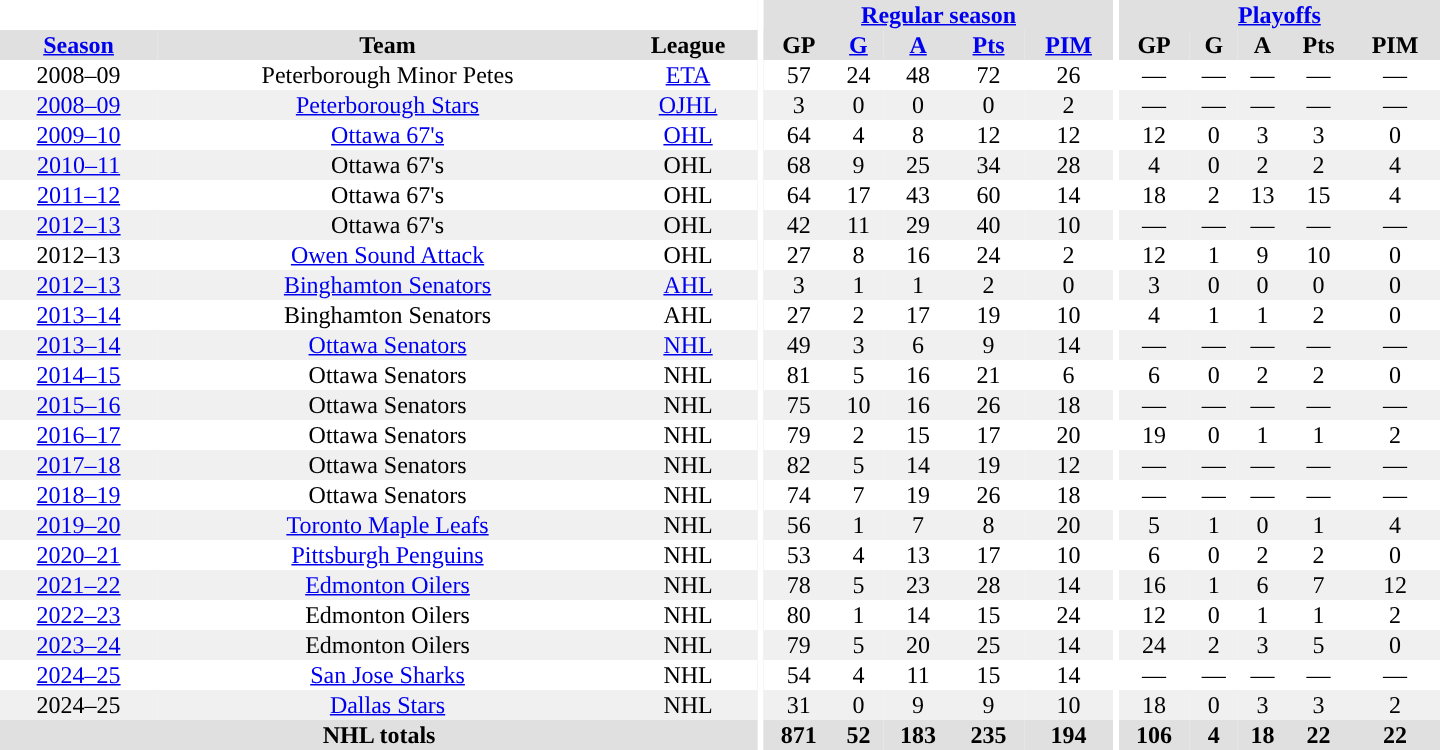<table border="0" cellpadding="1" cellspacing="0" style="text-align:center; width:60em">
<tr bgcolor="#e0e0e0">
<th colspan="3" bgcolor="#ffffff"></th>
<th rowspan="99" bgcolor="#ffffff"></th>
<th colspan="5"><a href='#'>Regular season</a></th>
<th rowspan="99" bgcolor="#ffffff"></th>
<th colspan="5"><a href='#'>Playoffs</a></th>
</tr>
<tr bgcolor="#e0e0e0">
<th><a href='#'>Season</a></th>
<th>Team</th>
<th>League</th>
<th>GP</th>
<th><a href='#'>G</a></th>
<th><a href='#'>A</a></th>
<th><a href='#'>Pts</a></th>
<th><a href='#'>PIM</a></th>
<th>GP</th>
<th>G</th>
<th>A</th>
<th>Pts</th>
<th>PIM</th>
</tr>
<tr>
<td>2008–09</td>
<td>Peterborough Minor Petes</td>
<td><a href='#'>ETA</a></td>
<td>57</td>
<td>24</td>
<td>48</td>
<td>72</td>
<td>26</td>
<td>—</td>
<td>—</td>
<td>—</td>
<td>—</td>
<td>—</td>
</tr>
<tr bgcolor="#f0f0f0">
<td><a href='#'>2008–09</a></td>
<td><a href='#'>Peterborough Stars</a></td>
<td><a href='#'>OJHL</a></td>
<td>3</td>
<td>0</td>
<td>0</td>
<td>0</td>
<td>2</td>
<td>—</td>
<td>—</td>
<td>—</td>
<td>—</td>
<td>—</td>
</tr>
<tr>
<td><a href='#'>2009–10</a></td>
<td><a href='#'>Ottawa 67's</a></td>
<td><a href='#'>OHL</a></td>
<td>64</td>
<td>4</td>
<td>8</td>
<td>12</td>
<td>12</td>
<td>12</td>
<td>0</td>
<td>3</td>
<td>3</td>
<td>0</td>
</tr>
<tr bgcolor="#f0f0f0">
<td><a href='#'>2010–11</a></td>
<td>Ottawa 67's</td>
<td>OHL</td>
<td>68</td>
<td>9</td>
<td>25</td>
<td>34</td>
<td>28</td>
<td>4</td>
<td>0</td>
<td>2</td>
<td>2</td>
<td>4</td>
</tr>
<tr>
<td><a href='#'>2011–12</a></td>
<td>Ottawa 67's</td>
<td>OHL</td>
<td>64</td>
<td>17</td>
<td>43</td>
<td>60</td>
<td>14</td>
<td>18</td>
<td>2</td>
<td>13</td>
<td>15</td>
<td>4</td>
</tr>
<tr bgcolor="#f0f0f0">
<td><a href='#'>2012–13</a></td>
<td>Ottawa 67's</td>
<td>OHL</td>
<td>42</td>
<td>11</td>
<td>29</td>
<td>40</td>
<td>10</td>
<td>—</td>
<td>—</td>
<td>—</td>
<td>—</td>
<td>—</td>
</tr>
<tr>
<td>2012–13</td>
<td><a href='#'>Owen Sound Attack</a></td>
<td>OHL</td>
<td>27</td>
<td>8</td>
<td>16</td>
<td>24</td>
<td>2</td>
<td>12</td>
<td>1</td>
<td>9</td>
<td>10</td>
<td>0</td>
</tr>
<tr bgcolor="#f0f0f0">
<td><a href='#'>2012–13</a></td>
<td><a href='#'>Binghamton Senators</a></td>
<td><a href='#'>AHL</a></td>
<td>3</td>
<td>1</td>
<td>1</td>
<td>2</td>
<td>0</td>
<td>3</td>
<td>0</td>
<td>0</td>
<td>0</td>
<td>0</td>
</tr>
<tr>
<td><a href='#'>2013–14</a></td>
<td>Binghamton Senators</td>
<td>AHL</td>
<td>27</td>
<td>2</td>
<td>17</td>
<td>19</td>
<td>10</td>
<td>4</td>
<td>1</td>
<td>1</td>
<td>2</td>
<td>0</td>
</tr>
<tr bgcolor="#f0f0f0">
<td><a href='#'>2013–14</a></td>
<td><a href='#'>Ottawa Senators</a></td>
<td><a href='#'>NHL</a></td>
<td>49</td>
<td>3</td>
<td>6</td>
<td>9</td>
<td>14</td>
<td>—</td>
<td>—</td>
<td>—</td>
<td>—</td>
<td>—</td>
</tr>
<tr>
<td><a href='#'>2014–15</a></td>
<td>Ottawa Senators</td>
<td>NHL</td>
<td>81</td>
<td>5</td>
<td>16</td>
<td>21</td>
<td>6</td>
<td>6</td>
<td>0</td>
<td>2</td>
<td>2</td>
<td>0</td>
</tr>
<tr bgcolor="#f0f0f0">
<td><a href='#'>2015–16</a></td>
<td>Ottawa Senators</td>
<td>NHL</td>
<td>75</td>
<td>10</td>
<td>16</td>
<td>26</td>
<td>18</td>
<td>—</td>
<td>—</td>
<td>—</td>
<td>—</td>
<td>—</td>
</tr>
<tr>
<td><a href='#'>2016–17</a></td>
<td>Ottawa Senators</td>
<td>NHL</td>
<td>79</td>
<td>2</td>
<td>15</td>
<td>17</td>
<td>20</td>
<td>19</td>
<td>0</td>
<td>1</td>
<td>1</td>
<td>2</td>
</tr>
<tr bgcolor="#f0f0f0">
<td><a href='#'>2017–18</a></td>
<td>Ottawa Senators</td>
<td>NHL</td>
<td>82</td>
<td>5</td>
<td>14</td>
<td>19</td>
<td>12</td>
<td>—</td>
<td>—</td>
<td>—</td>
<td>—</td>
<td>—</td>
</tr>
<tr>
<td><a href='#'>2018–19</a></td>
<td>Ottawa Senators</td>
<td>NHL</td>
<td>74</td>
<td>7</td>
<td>19</td>
<td>26</td>
<td>18</td>
<td>—</td>
<td>—</td>
<td>—</td>
<td>—</td>
<td>—</td>
</tr>
<tr bgcolor="#f0f0f0">
<td><a href='#'>2019–20</a></td>
<td><a href='#'>Toronto Maple Leafs</a></td>
<td>NHL</td>
<td>56</td>
<td>1</td>
<td>7</td>
<td>8</td>
<td>20</td>
<td>5</td>
<td>1</td>
<td>0</td>
<td>1</td>
<td>4</td>
</tr>
<tr>
<td><a href='#'>2020–21</a></td>
<td><a href='#'>Pittsburgh Penguins</a></td>
<td>NHL</td>
<td>53</td>
<td>4</td>
<td>13</td>
<td>17</td>
<td>10</td>
<td>6</td>
<td>0</td>
<td>2</td>
<td>2</td>
<td>0</td>
</tr>
<tr bgcolor="#f0f0f0">
<td><a href='#'>2021–22</a></td>
<td><a href='#'>Edmonton Oilers</a></td>
<td>NHL</td>
<td>78</td>
<td>5</td>
<td>23</td>
<td>28</td>
<td>14</td>
<td>16</td>
<td>1</td>
<td>6</td>
<td>7</td>
<td>12</td>
</tr>
<tr>
<td><a href='#'>2022–23</a></td>
<td>Edmonton Oilers</td>
<td>NHL</td>
<td>80</td>
<td>1</td>
<td>14</td>
<td>15</td>
<td>24</td>
<td>12</td>
<td>0</td>
<td>1</td>
<td>1</td>
<td>2</td>
</tr>
<tr bgcolor="#f0f0f0">
<td><a href='#'>2023–24</a></td>
<td>Edmonton Oilers</td>
<td>NHL</td>
<td>79</td>
<td>5</td>
<td>20</td>
<td>25</td>
<td>14</td>
<td>24</td>
<td>2</td>
<td>3</td>
<td>5</td>
<td>0</td>
</tr>
<tr>
<td><a href='#'>2024–25</a></td>
<td><a href='#'>San Jose Sharks</a></td>
<td>NHL</td>
<td>54</td>
<td>4</td>
<td>11</td>
<td>15</td>
<td>14</td>
<td>—</td>
<td>—</td>
<td>—</td>
<td>—</td>
<td>—</td>
</tr>
<tr bgcolor="#f0f0f0">
<td>2024–25</td>
<td><a href='#'>Dallas Stars</a></td>
<td>NHL</td>
<td>31</td>
<td>0</td>
<td>9</td>
<td>9</td>
<td>10</td>
<td>18</td>
<td>0</td>
<td>3</td>
<td>3</td>
<td>2</td>
</tr>
<tr bgcolor="#e0e0e0">
<th colspan="3">NHL totals</th>
<th>871</th>
<th>52</th>
<th>183</th>
<th>235</th>
<th>194</th>
<th>106</th>
<th>4</th>
<th>18</th>
<th>22</th>
<th>22</th>
</tr>
</table>
